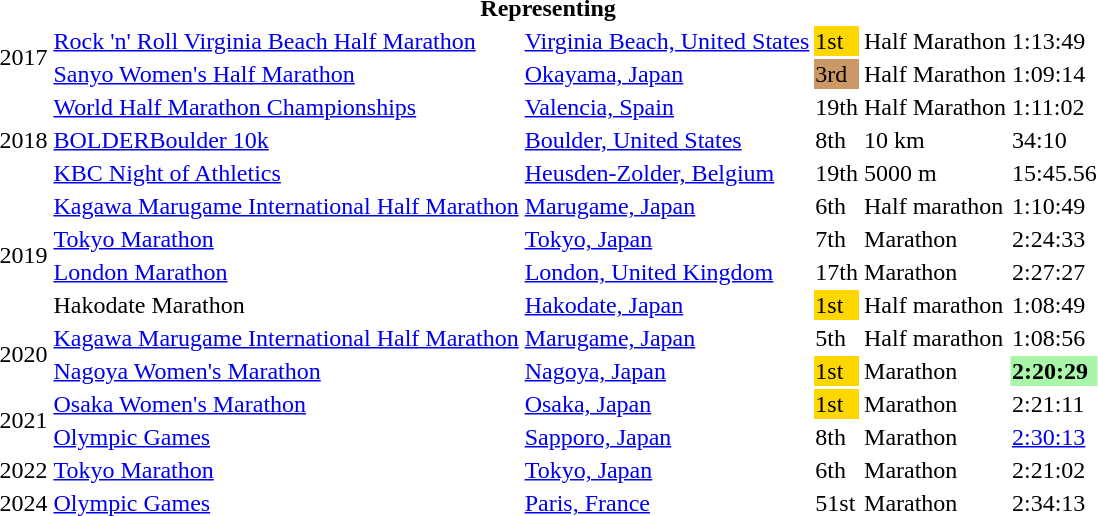<table>
<tr>
<th colspan="6">Representing </th>
</tr>
<tr>
<td rowspan=2>2017</td>
<td><a href='#'>Rock 'n' Roll Virginia Beach Half Marathon</a></td>
<td><a href='#'>Virginia Beach, United States</a></td>
<td bgcolor=gold>1st</td>
<td>Half Marathon</td>
<td>1:13:49</td>
</tr>
<tr>
<td><a href='#'>Sanyo Women's Half Marathon</a></td>
<td><a href='#'>Okayama, Japan</a></td>
<td bgcolor=cc9966>3rd</td>
<td>Half Marathon</td>
<td>1:09:14</td>
</tr>
<tr>
<td rowspan=3>2018</td>
<td><a href='#'>World Half Marathon Championships</a></td>
<td><a href='#'>Valencia, Spain</a></td>
<td>19th</td>
<td>Half Marathon</td>
<td>1:11:02</td>
</tr>
<tr>
<td><a href='#'>BOLDERBoulder 10k</a></td>
<td><a href='#'>Boulder, United States</a></td>
<td>8th</td>
<td>10 km</td>
<td>34:10</td>
</tr>
<tr>
<td><a href='#'>KBC Night of Athletics</a></td>
<td><a href='#'>Heusden-Zolder, Belgium</a></td>
<td>19th</td>
<td>5000 m</td>
<td>15:45.56</td>
</tr>
<tr>
<td rowspan=4>2019</td>
<td><a href='#'>Kagawa Marugame International Half Marathon</a></td>
<td><a href='#'>Marugame, Japan</a></td>
<td>6th</td>
<td>Half marathon</td>
<td>1:10:49</td>
</tr>
<tr>
<td><a href='#'>Tokyo Marathon</a></td>
<td><a href='#'>Tokyo, Japan</a></td>
<td>7th</td>
<td>Marathon</td>
<td>2:24:33</td>
</tr>
<tr>
<td><a href='#'>London Marathon</a></td>
<td><a href='#'>London, United Kingdom</a></td>
<td>17th</td>
<td>Marathon</td>
<td>2:27:27</td>
</tr>
<tr>
<td>Hakodate Marathon</td>
<td><a href='#'>Hakodate, Japan</a></td>
<td bgcolor=gold>1st</td>
<td>Half marathon</td>
<td>1:08:49</td>
</tr>
<tr>
<td rowspan=2>2020</td>
<td><a href='#'>Kagawa Marugame International Half Marathon</a></td>
<td><a href='#'>Marugame, Japan</a></td>
<td>5th</td>
<td>Half marathon</td>
<td>1:08:56</td>
</tr>
<tr>
<td><a href='#'>Nagoya Women's Marathon</a></td>
<td><a href='#'>Nagoya, Japan</a></td>
<td bgcolor=gold>1st</td>
<td>Marathon</td>
<td bgcolor=#A9F5A9><strong>2:20:29</strong></td>
</tr>
<tr>
<td rowspan=2>2021</td>
<td><a href='#'>Osaka Women's Marathon</a></td>
<td><a href='#'>Osaka, Japan</a></td>
<td bgcolor=gold>1st</td>
<td>Marathon</td>
<td>2:21:11</td>
</tr>
<tr>
<td><a href='#'>Olympic Games</a></td>
<td><a href='#'>Sapporo, Japan</a></td>
<td>8th</td>
<td>Marathon</td>
<td><a href='#'>2:30:13</a></td>
</tr>
<tr>
<td rowspan=1>2022</td>
<td><a href='#'>Tokyo Marathon</a></td>
<td><a href='#'>Tokyo, Japan</a></td>
<td>6th</td>
<td>Marathon</td>
<td>2:21:02</td>
</tr>
<tr>
<td rowspan=1>2024</td>
<td><a href='#'>Olympic Games</a></td>
<td><a href='#'>Paris, France</a></td>
<td>51st</td>
<td>Marathon</td>
<td>2:34:13</td>
</tr>
</table>
